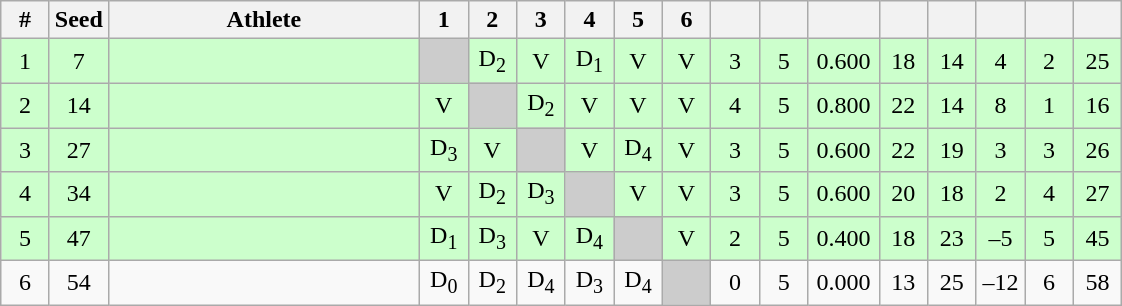<table class="wikitable" style="text-align:center">
<tr>
<th width="25">#</th>
<th width="25">Seed</th>
<th width="200">Athlete</th>
<th width="25">1</th>
<th width="25">2</th>
<th width="25">3</th>
<th width="25">4</th>
<th width="25">5</th>
<th width="25">6</th>
<th width="25"></th>
<th width="25"></th>
<th width="40"></th>
<th width="25"></th>
<th width="25"></th>
<th width="25"></th>
<th width="25"></th>
<th width="25"></th>
</tr>
<tr bgcolor="#ccffcc">
<td>1</td>
<td>7</td>
<td align=left></td>
<td bgcolor="#cccccc"></td>
<td>D<sub>2</sub></td>
<td>V</td>
<td>D<sub>1</sub></td>
<td>V</td>
<td>V</td>
<td>3</td>
<td>5</td>
<td>0.600</td>
<td>18</td>
<td>14</td>
<td>4</td>
<td>2</td>
<td>25</td>
</tr>
<tr bgcolor="#ccffcc">
<td>2</td>
<td>14</td>
<td align=left></td>
<td>V</td>
<td bgcolor="#cccccc"></td>
<td>D<sub>2</sub></td>
<td>V</td>
<td>V</td>
<td>V</td>
<td>4</td>
<td>5</td>
<td>0.800</td>
<td>22</td>
<td>14</td>
<td>8</td>
<td>1</td>
<td>16</td>
</tr>
<tr bgcolor="#ccffcc">
<td>3</td>
<td>27</td>
<td align=left></td>
<td>D<sub>3</sub></td>
<td>V</td>
<td bgcolor="#cccccc"></td>
<td>V</td>
<td>D<sub>4</sub></td>
<td>V</td>
<td>3</td>
<td>5</td>
<td>0.600</td>
<td>22</td>
<td>19</td>
<td>3</td>
<td>3</td>
<td>26</td>
</tr>
<tr bgcolor="#ccffcc">
<td>4</td>
<td>34</td>
<td align=left></td>
<td>V</td>
<td>D<sub>2</sub></td>
<td>D<sub>3</sub></td>
<td bgcolor="#cccccc"></td>
<td>V</td>
<td>V</td>
<td>3</td>
<td>5</td>
<td>0.600</td>
<td>20</td>
<td>18</td>
<td>2</td>
<td>4</td>
<td>27</td>
</tr>
<tr bgcolor="#ccffcc">
<td>5</td>
<td>47</td>
<td align=left></td>
<td>D<sub>1</sub></td>
<td>D<sub>3</sub></td>
<td>V</td>
<td>D<sub>4</sub></td>
<td bgcolor="#cccccc"></td>
<td>V</td>
<td>2</td>
<td>5</td>
<td>0.400</td>
<td>18</td>
<td>23</td>
<td>–5</td>
<td>5</td>
<td>45</td>
</tr>
<tr>
<td>6</td>
<td>54</td>
<td align=left></td>
<td>D<sub>0</sub></td>
<td>D<sub>2</sub></td>
<td>D<sub>4</sub></td>
<td>D<sub>3</sub></td>
<td>D<sub>4</sub></td>
<td bgcolor="#cccccc"></td>
<td>0</td>
<td>5</td>
<td>0.000</td>
<td>13</td>
<td>25</td>
<td>–12</td>
<td>6</td>
<td>58</td>
</tr>
</table>
